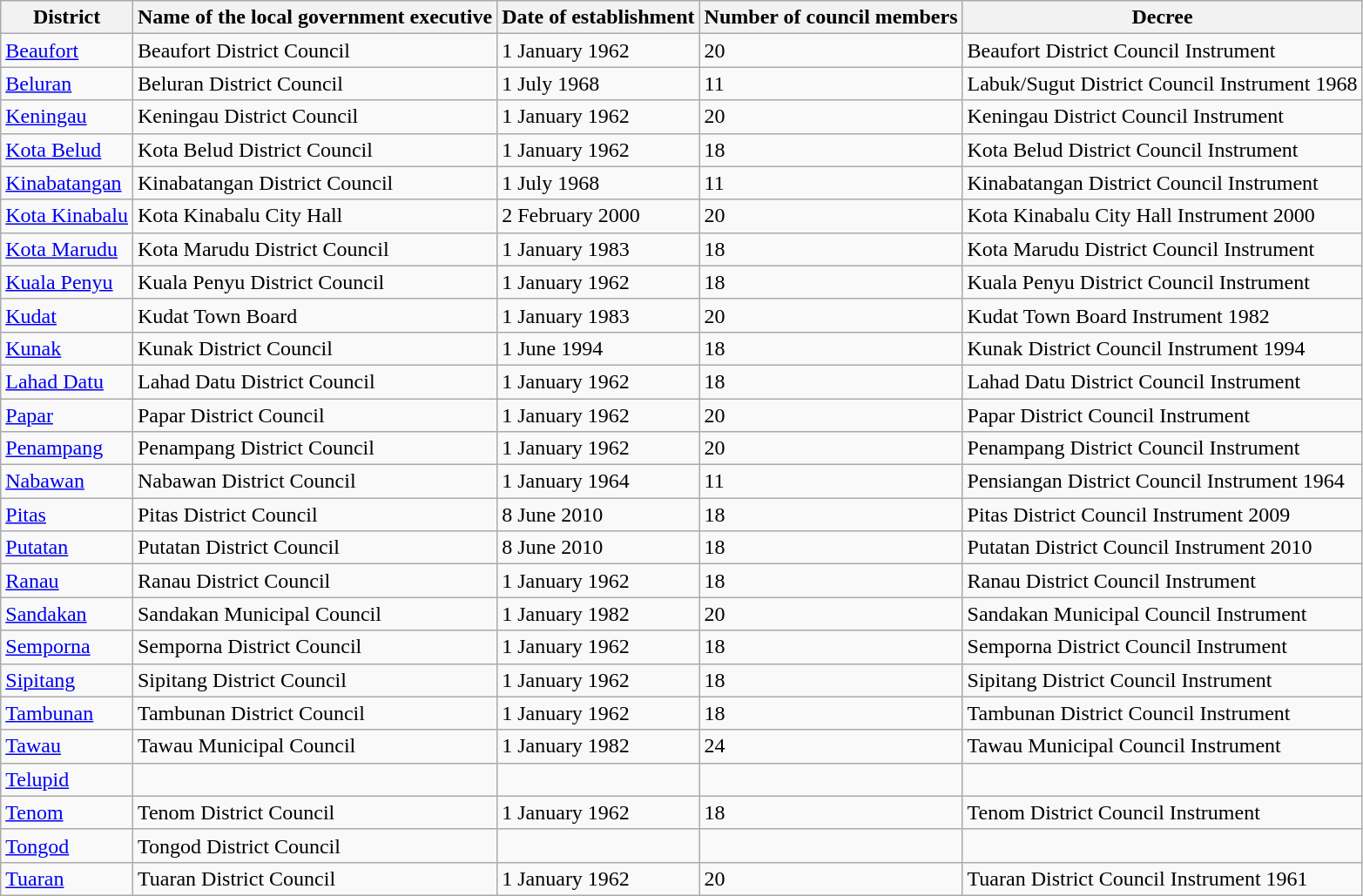<table class="wikitable">
<tr>
<th class="hintergrundfarbe6">District</th>
<th class="hintergrundfarbe6">Name of the local government executive</th>
<th class="hintergrundfarbe6">Date of establishment</th>
<th class="hintergrundfarbe6">Number of council members</th>
<th class="hintergrundfarbe6">Decree</th>
</tr>
<tr>
<td><a href='#'>Beaufort</a></td>
<td>Beaufort District Council</td>
<td>1 January 1962</td>
<td>20</td>
<td>Beaufort District Council Instrument</td>
</tr>
<tr>
<td><a href='#'>Beluran</a></td>
<td>Beluran District Council</td>
<td>1 July 1968</td>
<td>11</td>
<td>Labuk/Sugut District Council Instrument 1968</td>
</tr>
<tr>
<td><a href='#'>Keningau</a></td>
<td>Keningau District Council</td>
<td>1 January 1962</td>
<td>20</td>
<td>Keningau District Council Instrument</td>
</tr>
<tr>
<td><a href='#'>Kota Belud</a></td>
<td>Kota Belud District Council</td>
<td>1 January 1962</td>
<td>18</td>
<td>Kota Belud District Council Instrument</td>
</tr>
<tr>
<td><a href='#'>Kinabatangan</a></td>
<td>Kinabatangan District Council</td>
<td>1 July 1968</td>
<td>11</td>
<td>Kinabatangan District Council Instrument</td>
</tr>
<tr>
<td><a href='#'>Kota Kinabalu</a></td>
<td>Kota Kinabalu City Hall</td>
<td>2 February 2000</td>
<td>20</td>
<td>Kota Kinabalu City Hall Instrument 2000</td>
</tr>
<tr>
<td><a href='#'>Kota Marudu</a></td>
<td>Kota Marudu District Council</td>
<td>1 January 1983</td>
<td>18</td>
<td>Kota Marudu District Council Instrument</td>
</tr>
<tr>
<td><a href='#'>Kuala Penyu</a></td>
<td>Kuala Penyu District Council</td>
<td>1 January 1962</td>
<td>18</td>
<td>Kuala Penyu District Council Instrument</td>
</tr>
<tr>
<td><a href='#'>Kudat</a></td>
<td>Kudat Town Board</td>
<td>1 January 1983</td>
<td>20</td>
<td>Kudat Town Board Instrument 1982</td>
</tr>
<tr>
<td><a href='#'>Kunak</a></td>
<td>Kunak District Council</td>
<td>1 June 1994</td>
<td>18</td>
<td>Kunak District Council Instrument 1994</td>
</tr>
<tr>
<td><a href='#'>Lahad Datu</a></td>
<td>Lahad Datu District Council</td>
<td>1 January 1962</td>
<td>18</td>
<td>Lahad Datu District Council Instrument</td>
</tr>
<tr>
<td><a href='#'>Papar</a></td>
<td>Papar District Council</td>
<td>1 January 1962</td>
<td>20</td>
<td>Papar District Council Instrument</td>
</tr>
<tr>
<td><a href='#'>Penampang</a></td>
<td>Penampang District Council</td>
<td>1 January 1962</td>
<td>20</td>
<td>Penampang District Council Instrument</td>
</tr>
<tr>
<td><a href='#'>Nabawan</a></td>
<td>Nabawan District Council</td>
<td>1 January 1964</td>
<td>11</td>
<td>Pensiangan District Council Instrument 1964</td>
</tr>
<tr>
<td><a href='#'>Pitas</a></td>
<td>Pitas District Council</td>
<td>8 June 2010</td>
<td>18</td>
<td>Pitas District Council Instrument 2009</td>
</tr>
<tr>
<td><a href='#'>Putatan</a></td>
<td>Putatan District Council</td>
<td>8 June 2010</td>
<td>18</td>
<td>Putatan District Council Instrument 2010</td>
</tr>
<tr>
<td><a href='#'>Ranau</a></td>
<td>Ranau District Council</td>
<td>1 January 1962</td>
<td>18</td>
<td>Ranau District Council Instrument</td>
</tr>
<tr>
<td><a href='#'>Sandakan</a></td>
<td>Sandakan Municipal Council</td>
<td>1 January 1982</td>
<td>20</td>
<td>Sandakan Municipal Council Instrument</td>
</tr>
<tr>
<td><a href='#'>Semporna</a></td>
<td>Semporna District Council</td>
<td>1 January 1962</td>
<td>18</td>
<td>Semporna District Council Instrument</td>
</tr>
<tr>
<td><a href='#'>Sipitang</a></td>
<td>Sipitang District Council</td>
<td>1 January 1962</td>
<td>18</td>
<td>Sipitang District Council Instrument</td>
</tr>
<tr>
<td><a href='#'>Tambunan</a></td>
<td>Tambunan District Council</td>
<td>1 January 1962</td>
<td>18</td>
<td>Tambunan District Council Instrument</td>
</tr>
<tr>
<td><a href='#'>Tawau</a></td>
<td>Tawau Municipal Council</td>
<td>1 January 1982</td>
<td>24</td>
<td>Tawau Municipal Council Instrument</td>
</tr>
<tr>
<td><a href='#'>Telupid</a></td>
<td></td>
<td></td>
<td></td>
<td></td>
</tr>
<tr>
<td><a href='#'>Tenom</a></td>
<td>Tenom District Council</td>
<td>1 January 1962</td>
<td>18</td>
<td>Tenom District Council Instrument</td>
</tr>
<tr>
<td><a href='#'>Tongod</a></td>
<td>Tongod District Council</td>
<td></td>
<td></td>
<td></td>
</tr>
<tr>
<td><a href='#'>Tuaran</a></td>
<td>Tuaran District Council</td>
<td>1 January 1962</td>
<td>20</td>
<td>Tuaran District Council Instrument 1961</td>
</tr>
</table>
